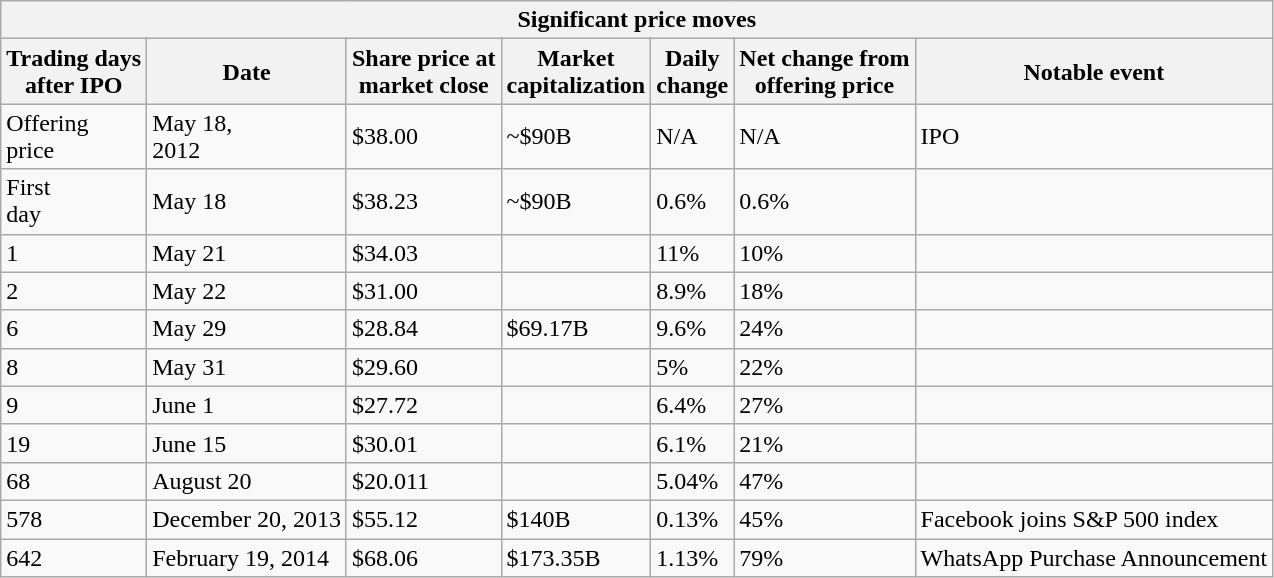<table class="wikitable sortable">
<tr>
<th colspan=7>Significant price moves</th>
</tr>
<tr>
<th>Trading days<br>after IPO</th>
<th>Date</th>
<th>Share price at<br>market close</th>
<th>Market<br>capitalization</th>
<th>Daily<br>change</th>
<th>Net change from<br>offering price</th>
<th>Notable event</th>
</tr>
<tr>
<td>Offering<br>price</td>
<td>May 18,<br>2012</td>
<td>$38.00</td>
<td>~$90B</td>
<td>N/A</td>
<td>N/A</td>
<td>IPO</td>
</tr>
<tr>
<td>First<br>day</td>
<td>May 18</td>
<td>$38.23</td>
<td>~$90B</td>
<td> 0.6%</td>
<td> 0.6%</td>
<td></td>
</tr>
<tr>
<td>1</td>
<td>May 21</td>
<td>$34.03</td>
<td></td>
<td> 11%</td>
<td> 10%</td>
<td></td>
</tr>
<tr>
<td>2</td>
<td>May 22</td>
<td>$31.00</td>
<td></td>
<td> 8.9%</td>
<td> 18%</td>
<td></td>
</tr>
<tr>
<td>6</td>
<td>May 29</td>
<td>$28.84</td>
<td>$69.17B</td>
<td> 9.6%</td>
<td> 24%</td>
<td></td>
</tr>
<tr>
<td>8</td>
<td>May 31</td>
<td>$29.60</td>
<td></td>
<td> 5%</td>
<td> 22%</td>
<td></td>
</tr>
<tr>
<td>9</td>
<td>June 1</td>
<td>$27.72</td>
<td></td>
<td> 6.4%</td>
<td> 27%</td>
<td></td>
</tr>
<tr>
<td>19</td>
<td>June 15</td>
<td>$30.01</td>
<td></td>
<td> 6.1%</td>
<td> 21%</td>
<td></td>
</tr>
<tr>
<td>68</td>
<td>August 20</td>
<td>$20.011</td>
<td></td>
<td> 5.04%</td>
<td> 47%</td>
<td></td>
</tr>
<tr>
<td>578</td>
<td>December 20, 2013</td>
<td>$55.12</td>
<td>$140B</td>
<td> 0.13%</td>
<td> 45%</td>
<td>Facebook joins S&P 500 index</td>
</tr>
<tr>
<td>642</td>
<td>February 19, 2014</td>
<td>$68.06</td>
<td>$173.35B</td>
<td> 1.13%</td>
<td> 79%</td>
<td>WhatsApp Purchase Announcement</td>
</tr>
</table>
